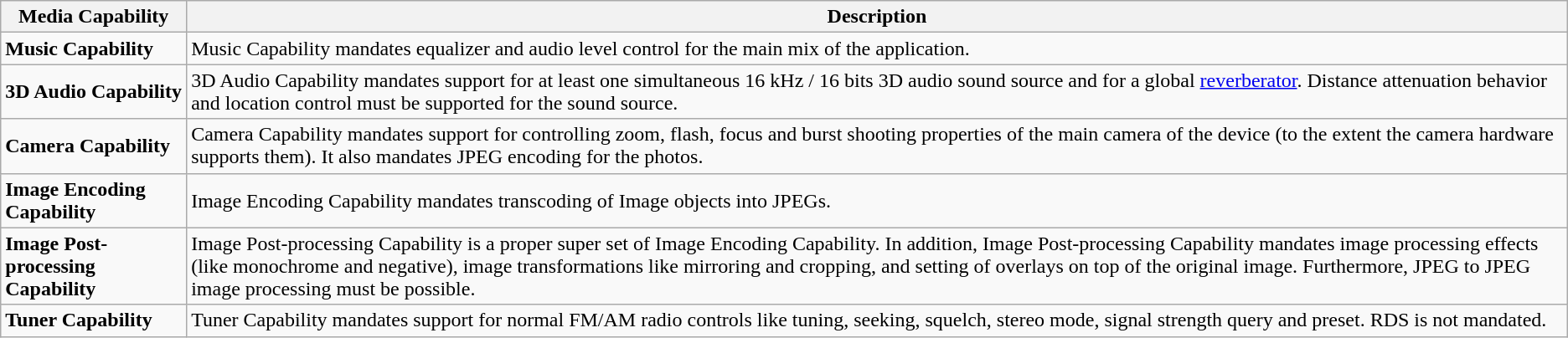<table class="wikitable">
<tr>
<th>Media Capability</th>
<th>Description</th>
</tr>
<tr>
<td><strong>Music Capability</strong></td>
<td>Music Capability mandates equalizer and audio level control for the main mix of the application.</td>
</tr>
<tr>
<td><strong>3D Audio Capability</strong></td>
<td>3D Audio Capability mandates support for at least one simultaneous 16 kHz / 16 bits 3D audio sound source and for a global <a href='#'>reverberator</a>. Distance attenuation behavior and location control must be supported for the sound source.</td>
</tr>
<tr>
<td><strong>Camera Capability</strong></td>
<td>Camera Capability mandates support for controlling zoom, flash, focus and burst shooting properties of the main camera of the device (to the extent the camera hardware supports them). It also mandates JPEG encoding for the photos.</td>
</tr>
<tr>
<td><strong>Image Encoding Capability</strong></td>
<td>Image Encoding Capability mandates transcoding of Image objects into JPEGs.</td>
</tr>
<tr>
<td><strong>Image Post-processing Capability</strong></td>
<td>Image Post-processing Capability is a proper super set of Image Encoding Capability. In addition, Image Post-processing Capability mandates image processing effects (like monochrome and negative), image transformations like mirroring and cropping, and setting of overlays on top of the original image. Furthermore, JPEG to JPEG image processing must be possible.</td>
</tr>
<tr>
<td><strong>Tuner Capability</strong></td>
<td>Tuner Capability mandates support for normal FM/AM radio controls like tuning, seeking, squelch, stereo mode, signal strength query and preset. RDS is not mandated.</td>
</tr>
</table>
